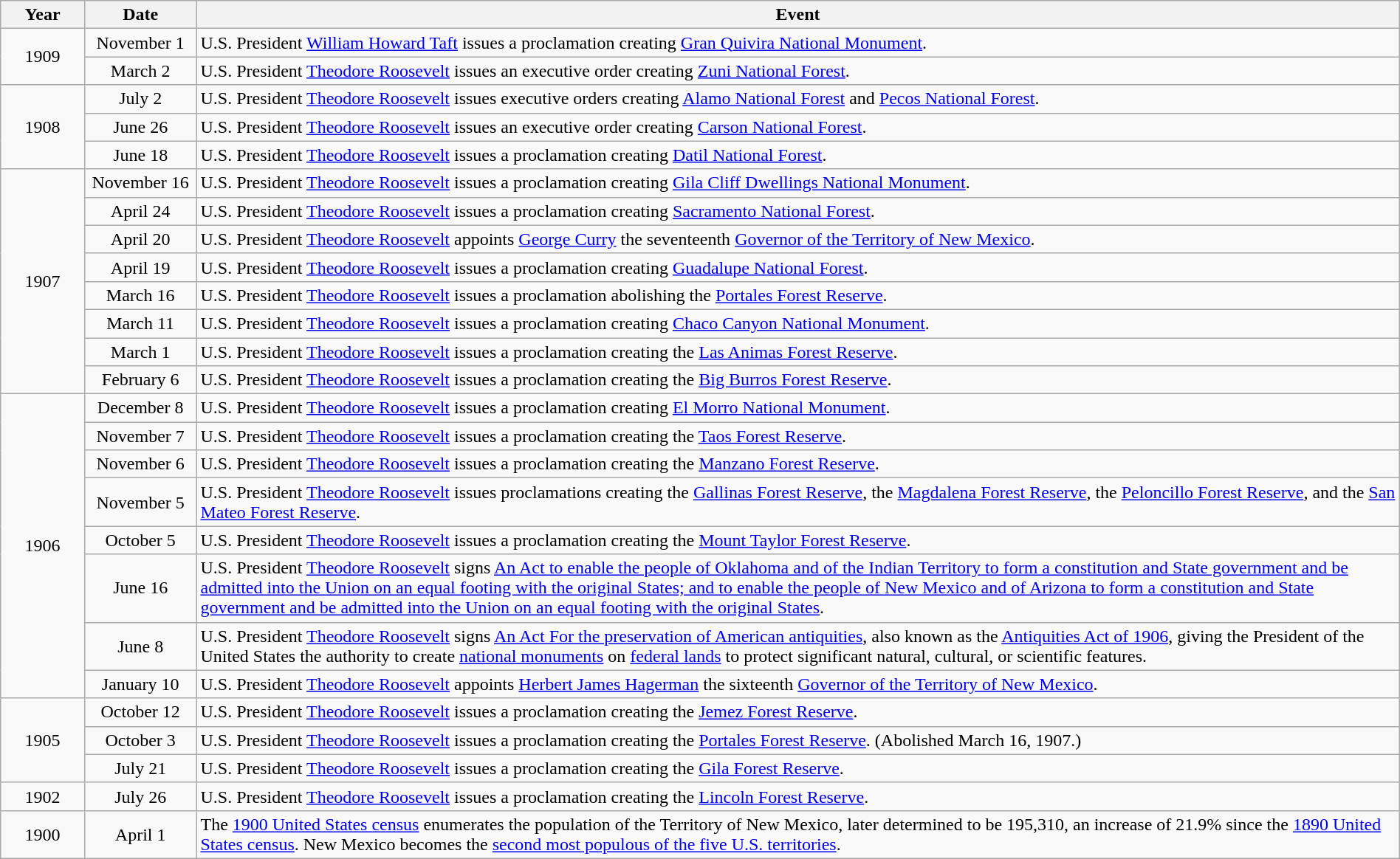<table class="wikitable" style="width:100%;">
<tr>
<th style="width:6%">Year</th>
<th style="width:8%">Date</th>
<th style="width:86%">Event</th>
</tr>
<tr>
<td align=center rowspan=2>1909</td>
<td align=center>November 1</td>
<td>U.S. President <a href='#'>William Howard Taft</a> issues a proclamation creating <a href='#'>Gran Quivira National Monument</a>.</td>
</tr>
<tr>
<td align=center>March 2</td>
<td>U.S. President <a href='#'>Theodore Roosevelt</a> issues an executive order creating <a href='#'>Zuni National Forest</a>.</td>
</tr>
<tr>
<td align=center rowspan=3>1908</td>
<td align=center>July 2</td>
<td>U.S. President <a href='#'>Theodore Roosevelt</a> issues executive orders creating <a href='#'>Alamo National Forest</a> and <a href='#'>Pecos National Forest</a>.</td>
</tr>
<tr>
<td align=center>June 26</td>
<td>U.S. President <a href='#'>Theodore Roosevelt</a> issues an executive order creating <a href='#'>Carson National Forest</a>.</td>
</tr>
<tr>
<td align=center>June 18</td>
<td>U.S. President <a href='#'>Theodore Roosevelt</a> issues a proclamation creating <a href='#'>Datil National Forest</a>.</td>
</tr>
<tr>
<td align=center rowspan=8>1907</td>
<td align=center>November 16</td>
<td>U.S. President <a href='#'>Theodore Roosevelt</a> issues a proclamation creating <a href='#'>Gila Cliff Dwellings National Monument</a>.</td>
</tr>
<tr>
<td align=center>April 24</td>
<td>U.S. President <a href='#'>Theodore Roosevelt</a> issues a proclamation creating <a href='#'>Sacramento National Forest</a>.</td>
</tr>
<tr>
<td align=center>April 20</td>
<td>U.S. President <a href='#'>Theodore Roosevelt</a> appoints <a href='#'>George Curry</a> the seventeenth <a href='#'>Governor of the Territory of New Mexico</a>.</td>
</tr>
<tr>
<td align=center>April 19</td>
<td>U.S. President <a href='#'>Theodore Roosevelt</a> issues a proclamation creating <a href='#'>Guadalupe National Forest</a>.</td>
</tr>
<tr>
<td align=center>March 16</td>
<td>U.S. President <a href='#'>Theodore Roosevelt</a> issues a proclamation abolishing the <a href='#'>Portales Forest Reserve</a>.</td>
</tr>
<tr>
<td align=center>March 11</td>
<td>U.S. President <a href='#'>Theodore Roosevelt</a> issues a proclamation creating <a href='#'>Chaco Canyon National Monument</a>.</td>
</tr>
<tr>
<td align=center>March 1</td>
<td>U.S. President <a href='#'>Theodore Roosevelt</a> issues a proclamation creating the <a href='#'>Las Animas Forest Reserve</a>.</td>
</tr>
<tr>
<td align=center>February 6</td>
<td>U.S. President <a href='#'>Theodore Roosevelt</a> issues a proclamation creating the <a href='#'>Big Burros Forest Reserve</a>.</td>
</tr>
<tr>
<td align=center rowspan=8>1906</td>
<td align=center>December 8</td>
<td>U.S. President <a href='#'>Theodore Roosevelt</a> issues a proclamation creating <a href='#'>El Morro National Monument</a>.</td>
</tr>
<tr>
<td align=center>November 7</td>
<td>U.S. President <a href='#'>Theodore Roosevelt</a> issues a proclamation creating the <a href='#'>Taos Forest Reserve</a>.</td>
</tr>
<tr>
<td align=center>November 6</td>
<td>U.S. President <a href='#'>Theodore Roosevelt</a> issues a proclamation creating the <a href='#'>Manzano Forest Reserve</a>.</td>
</tr>
<tr>
<td align=center>November 5</td>
<td>U.S. President <a href='#'>Theodore Roosevelt</a> issues proclamations creating the <a href='#'>Gallinas Forest Reserve</a>, the <a href='#'>Magdalena Forest Reserve</a>, the <a href='#'>Peloncillo Forest Reserve</a>, and the <a href='#'>San Mateo Forest Reserve</a>.</td>
</tr>
<tr>
<td align=center>October 5</td>
<td>U.S. President <a href='#'>Theodore Roosevelt</a> issues a proclamation creating the <a href='#'>Mount Taylor Forest Reserve</a>.</td>
</tr>
<tr>
<td align=center>June 16</td>
<td>U.S. President <a href='#'>Theodore Roosevelt</a> signs <a href='#'>An Act to enable the people of Oklahoma and of the Indian Territory to form a constitution and State government and be admitted into the Union on an equal footing with the original States; and to enable the people of New Mexico and of Arizona to form a constitution and State government and be admitted into the Union on an equal footing with the original States</a>.</td>
</tr>
<tr>
<td align=center>June 8</td>
<td>U.S. President <a href='#'>Theodore Roosevelt</a> signs <a href='#'>An Act For the preservation of American antiquities</a>, also known as the <a href='#'>Antiquities Act of 1906</a>, giving the President of the United States the authority to create <a href='#'>national monuments</a> on <a href='#'>federal lands</a> to protect significant natural, cultural, or scientific features.</td>
</tr>
<tr>
<td align=center>January 10</td>
<td>U.S. President <a href='#'>Theodore Roosevelt</a> appoints <a href='#'>Herbert James Hagerman</a> the sixteenth <a href='#'>Governor of the Territory of New Mexico</a>.</td>
</tr>
<tr>
<td align=center rowspan=3>1905</td>
<td align=center>October 12</td>
<td>U.S. President <a href='#'>Theodore Roosevelt</a> issues a proclamation creating the <a href='#'>Jemez Forest Reserve</a>.</td>
</tr>
<tr>
<td align=center>October 3</td>
<td>U.S. President <a href='#'>Theodore Roosevelt</a> issues a proclamation creating the <a href='#'>Portales Forest Reserve</a>. (Abolished March 16, 1907.)</td>
</tr>
<tr>
<td align=center>July 21</td>
<td>U.S. President <a href='#'>Theodore Roosevelt</a> issues a proclamation creating the <a href='#'>Gila Forest Reserve</a>.</td>
</tr>
<tr>
<td align=center rowspan=1>1902</td>
<td align=center>July 26</td>
<td>U.S. President <a href='#'>Theodore Roosevelt</a> issues a proclamation creating the <a href='#'>Lincoln Forest Reserve</a>.</td>
</tr>
<tr>
<td align=center rowspan=1>1900</td>
<td align=center>April 1</td>
<td>The <a href='#'>1900 United States census</a> enumerates the population of the Territory of New Mexico, later determined to be 195,310, an increase of 21.9% since the <a href='#'>1890 United States census</a>. New Mexico becomes the <a href='#'>second most populous of the five U.S. territories</a>.</td>
</tr>
</table>
